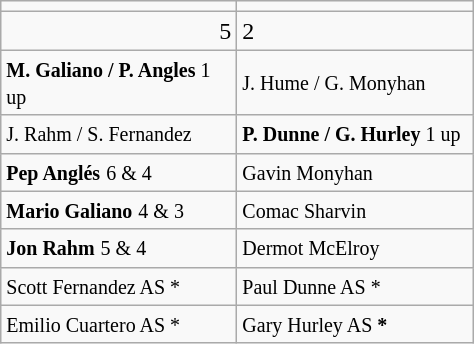<table class="wikitable">
<tr>
<td align="center" width="150"></td>
<td align="center" width="150"></td>
</tr>
<tr>
<td align="right">5</td>
<td>2</td>
</tr>
<tr>
<td><small><strong>M. Galiano / P. Angles</strong> 1 up</small></td>
<td><small>J. Hume / G. Monyhan</small></td>
</tr>
<tr>
<td><small>J. Rahm / S. Fernandez</small></td>
<td><small><strong>P. Dunne / G. Hurley</strong> 1 up</small></td>
</tr>
<tr>
<td><strong><small>Pep Anglés</small></strong> <small>6 & 4</small></td>
<td><small>Gavin Monyhan</small></td>
</tr>
<tr>
<td><strong><small>Mario Galiano</small></strong> <small>4 & 3</small></td>
<td><small>Comac Sharvin</small></td>
</tr>
<tr>
<td><strong><small>Jon Rahm</small></strong> <small>5 & 4</small></td>
<td><small>Dermot McElroy</small></td>
</tr>
<tr>
<td><small>Scott Fernandez AS *</small></td>
<td><small>Paul Dunne AS *</small></td>
</tr>
<tr>
<td><small>Emilio Cuartero AS *</small></td>
<td><small>Gary Hurley AS <strong>*</strong></small></td>
</tr>
</table>
